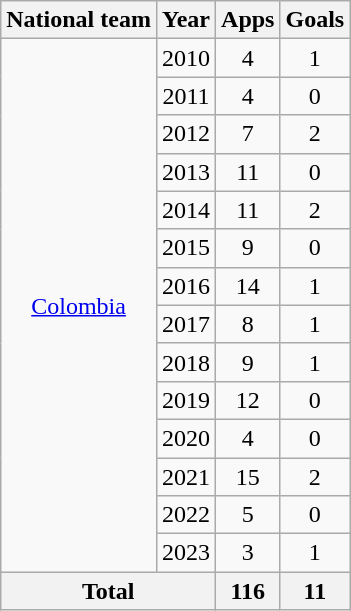<table class="wikitable" style="text-align:center">
<tr>
<th>National team</th>
<th>Year</th>
<th>Apps</th>
<th>Goals</th>
</tr>
<tr>
<td rowspan="14"><a href='#'>Colombia</a></td>
<td>2010</td>
<td>4</td>
<td>1</td>
</tr>
<tr>
<td>2011</td>
<td>4</td>
<td>0</td>
</tr>
<tr>
<td>2012</td>
<td>7</td>
<td>2</td>
</tr>
<tr>
<td>2013</td>
<td>11</td>
<td>0</td>
</tr>
<tr>
<td>2014</td>
<td>11</td>
<td>2</td>
</tr>
<tr>
<td>2015</td>
<td>9</td>
<td>0</td>
</tr>
<tr>
<td>2016</td>
<td>14</td>
<td>1</td>
</tr>
<tr>
<td>2017</td>
<td>8</td>
<td>1</td>
</tr>
<tr>
<td>2018</td>
<td>9</td>
<td>1</td>
</tr>
<tr>
<td>2019</td>
<td>12</td>
<td>0</td>
</tr>
<tr>
<td>2020</td>
<td>4</td>
<td>0</td>
</tr>
<tr>
<td>2021</td>
<td>15</td>
<td>2</td>
</tr>
<tr>
<td>2022</td>
<td>5</td>
<td>0</td>
</tr>
<tr>
<td>2023</td>
<td>3</td>
<td>1</td>
</tr>
<tr>
<th colspan="2">Total</th>
<th>116</th>
<th>11</th>
</tr>
</table>
